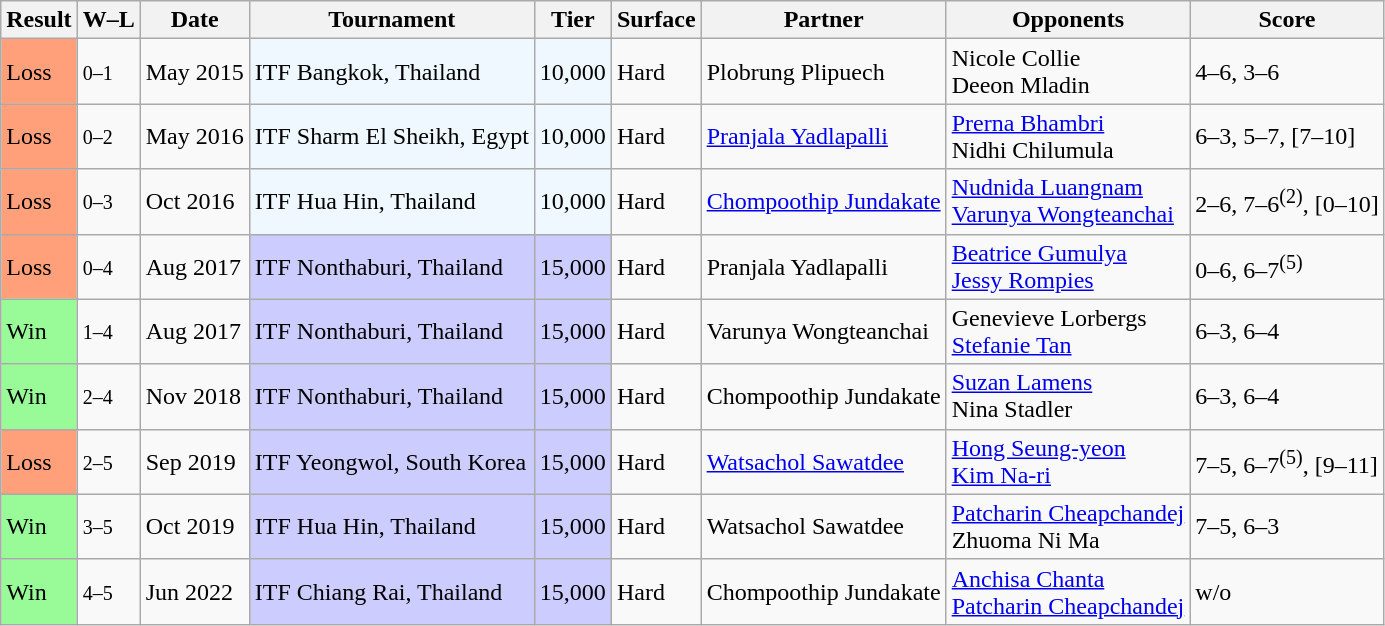<table class="sortable wikitable">
<tr>
<th>Result</th>
<th class="unsortable">W–L</th>
<th>Date</th>
<th>Tournament</th>
<th>Tier</th>
<th>Surface</th>
<th>Partner</th>
<th>Opponents</th>
<th class="unsortable">Score</th>
</tr>
<tr>
<td bgcolor=ffa07a>Loss</td>
<td><small>0–1</small></td>
<td>May 2015</td>
<td bgcolor=f0f8ff>ITF Bangkok, Thailand</td>
<td bgcolor=f0f8ff>10,000</td>
<td>Hard</td>
<td> Plobrung Plipuech</td>
<td> Nicole Collie <br>  Deeon Mladin</td>
<td>4–6, 3–6</td>
</tr>
<tr>
<td bgcolor=ffa07a>Loss</td>
<td><small>0–2</small></td>
<td>May 2016</td>
<td bgcolor=f0f8ff>ITF Sharm El Sheikh, Egypt</td>
<td bgcolor=f0f8ff>10,000</td>
<td>Hard</td>
<td> <a href='#'>Pranjala Yadlapalli</a></td>
<td> <a href='#'>Prerna Bhambri</a> <br>  Nidhi Chilumula</td>
<td>6–3, 5–7, [7–10]</td>
</tr>
<tr>
<td bgcolor=ffa07a>Loss</td>
<td><small>0–3</small></td>
<td>Oct 2016</td>
<td bgcolor=f0f8ff>ITF Hua Hin, Thailand</td>
<td bgcolor=f0f8ff>10,000</td>
<td>Hard</td>
<td> <a href='#'>Chompoothip Jundakate</a></td>
<td> <a href='#'>Nudnida Luangnam</a> <br>  <a href='#'>Varunya Wongteanchai</a></td>
<td>2–6, 7–6<sup>(2)</sup>, [0–10]</td>
</tr>
<tr>
<td bgcolor=ffa07a>Loss</td>
<td><small>0–4</small></td>
<td>Aug 2017</td>
<td bgcolor=#ccf>ITF Nonthaburi, Thailand</td>
<td bgcolor=#ccf>15,000</td>
<td>Hard</td>
<td> Pranjala Yadlapalli</td>
<td> <a href='#'>Beatrice Gumulya</a> <br>  <a href='#'>Jessy Rompies</a></td>
<td>0–6, 6–7<sup>(5)</sup></td>
</tr>
<tr>
<td bgcolor=98FB98>Win</td>
<td><small>1–4</small></td>
<td>Aug 2017</td>
<td bgcolor=#ccf>ITF Nonthaburi, Thailand</td>
<td bgcolor=#ccf>15,000</td>
<td>Hard</td>
<td> Varunya Wongteanchai</td>
<td> Genevieve Lorbergs <br>  <a href='#'>Stefanie Tan</a></td>
<td>6–3, 6–4</td>
</tr>
<tr>
<td bgcolor=98FB98>Win</td>
<td><small>2–4</small></td>
<td>Nov 2018</td>
<td bgcolor=#ccf>ITF Nonthaburi, Thailand</td>
<td bgcolor=#ccf>15,000</td>
<td>Hard</td>
<td> Chompoothip Jundakate</td>
<td> <a href='#'>Suzan Lamens</a> <br>  Nina Stadler</td>
<td>6–3, 6–4</td>
</tr>
<tr>
<td bgcolor=ffa07a>Loss</td>
<td><small>2–5</small></td>
<td>Sep 2019</td>
<td bgcolor=#ccf>ITF Yeongwol, South Korea</td>
<td bgcolor=#ccf>15,000</td>
<td>Hard</td>
<td> <a href='#'>Watsachol Sawatdee</a></td>
<td> <a href='#'>Hong Seung-yeon</a> <br>  <a href='#'>Kim Na-ri</a></td>
<td>7–5, 6–7<sup>(5)</sup>, [9–11]</td>
</tr>
<tr>
<td bgcolor=98FB98>Win</td>
<td><small>3–5</small></td>
<td>Oct 2019</td>
<td bgcolor=#ccf>ITF Hua Hin, Thailand</td>
<td bgcolor=#ccf>15,000</td>
<td>Hard</td>
<td> Watsachol Sawatdee</td>
<td> <a href='#'>Patcharin Cheapchandej</a> <br>  Zhuoma Ni Ma</td>
<td>7–5, 6–3</td>
</tr>
<tr>
<td bgcolor=98FB98>Win</td>
<td><small>4–5</small></td>
<td>Jun 2022</td>
<td bgcolor=#ccf>ITF Chiang Rai, Thailand</td>
<td bgcolor=#ccf>15,000</td>
<td>Hard</td>
<td> Chompoothip Jundakate</td>
<td> <a href='#'>Anchisa Chanta</a> <br>  <a href='#'>Patcharin Cheapchandej</a></td>
<td>w/o</td>
</tr>
</table>
